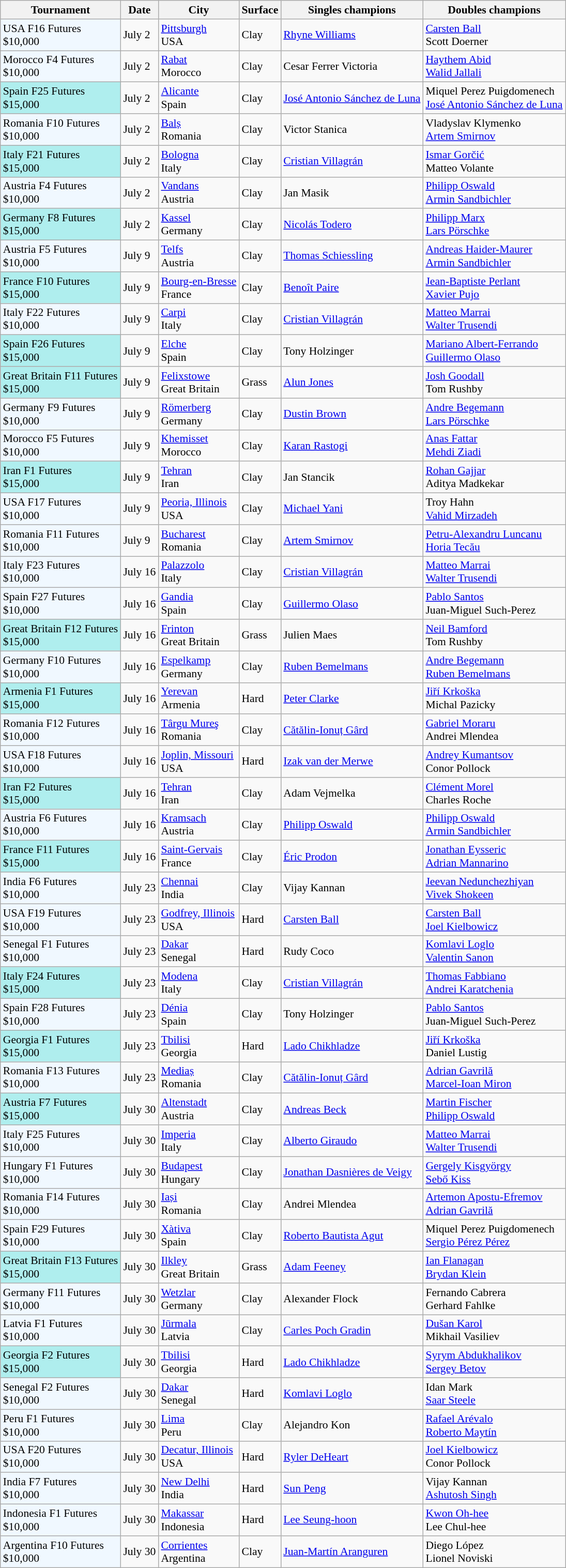<table class="sortable wikitable" style="font-size:90%">
<tr>
<th>Tournament</th>
<th>Date</th>
<th>City</th>
<th>Surface</th>
<th>Singles champions</th>
<th>Doubles champions</th>
</tr>
<tr>
<td style="background:#f0f8ff;">USA F16 Futures<br>$10,000</td>
<td>July 2</td>
<td><a href='#'>Pittsburgh</a><br>USA</td>
<td>Clay</td>
<td> <a href='#'>Rhyne Williams</a></td>
<td> <a href='#'>Carsten Ball</a><br> Scott Doerner</td>
</tr>
<tr>
<td style="background:#f0f8ff;">Morocco F4 Futures<br>$10,000</td>
<td>July 2</td>
<td><a href='#'>Rabat</a><br>Morocco</td>
<td>Clay</td>
<td> Cesar Ferrer Victoria</td>
<td> <a href='#'>Haythem Abid</a><br> <a href='#'>Walid Jallali</a></td>
</tr>
<tr>
<td style="background:#afeeee;">Spain F25 Futures<br>$15,000</td>
<td>July 2</td>
<td><a href='#'>Alicante</a><br>Spain</td>
<td>Clay</td>
<td> <a href='#'>José Antonio Sánchez de Luna</a></td>
<td> Miquel Perez Puigdomenech<br> <a href='#'>José Antonio Sánchez de Luna</a></td>
</tr>
<tr>
<td style="background:#f0f8ff;">Romania F10 Futures<br>$10,000</td>
<td>July 2</td>
<td><a href='#'>Balș</a><br>Romania</td>
<td>Clay</td>
<td> Victor Stanica</td>
<td> Vladyslav Klymenko<br> <a href='#'>Artem Smirnov</a></td>
</tr>
<tr>
<td style="background:#afeeee;">Italy F21 Futures<br>$15,000</td>
<td>July 2</td>
<td><a href='#'>Bologna</a><br>Italy</td>
<td>Clay</td>
<td> <a href='#'>Cristian Villagrán</a></td>
<td> <a href='#'>Ismar Gorčić</a><br> Matteo Volante</td>
</tr>
<tr>
<td style="background:#f0f8ff;">Austria F4 Futures<br>$10,000</td>
<td>July 2</td>
<td><a href='#'>Vandans</a><br>Austria</td>
<td>Clay</td>
<td> Jan Masik</td>
<td> <a href='#'>Philipp Oswald</a><br> <a href='#'>Armin Sandbichler</a></td>
</tr>
<tr>
<td style="background:#afeeee;">Germany F8 Futures<br>$15,000</td>
<td>July 2</td>
<td><a href='#'>Kassel</a><br>Germany</td>
<td>Clay</td>
<td> <a href='#'>Nicolás Todero</a></td>
<td> <a href='#'>Philipp Marx</a><br> <a href='#'>Lars Pörschke</a></td>
</tr>
<tr>
<td style="background:#f0f8ff;">Austria F5 Futures<br>$10,000</td>
<td>July 9</td>
<td><a href='#'>Telfs</a><br>Austria</td>
<td>Clay</td>
<td> <a href='#'>Thomas Schiessling</a></td>
<td> <a href='#'>Andreas Haider-Maurer</a><br> <a href='#'>Armin Sandbichler</a></td>
</tr>
<tr>
<td style="background:#afeeee;">France F10 Futures<br>$15,000</td>
<td>July 9</td>
<td><a href='#'>Bourg-en-Bresse</a><br>France</td>
<td>Clay</td>
<td> <a href='#'>Benoît Paire</a></td>
<td> <a href='#'>Jean-Baptiste Perlant</a><br> <a href='#'>Xavier Pujo</a></td>
</tr>
<tr>
<td style="background:#f0f8ff;">Italy F22 Futures<br>$10,000</td>
<td>July 9</td>
<td><a href='#'>Carpi</a><br>Italy</td>
<td>Clay</td>
<td> <a href='#'>Cristian Villagrán</a></td>
<td> <a href='#'>Matteo Marrai</a><br> <a href='#'>Walter Trusendi</a></td>
</tr>
<tr>
<td style="background:#afeeee;">Spain F26 Futures<br>$15,000</td>
<td>July 9</td>
<td><a href='#'>Elche</a><br>Spain</td>
<td>Clay</td>
<td> Tony Holzinger</td>
<td> <a href='#'>Mariano Albert-Ferrando</a><br> <a href='#'>Guillermo Olaso</a></td>
</tr>
<tr>
<td style="background:#afeeee;">Great Britain F11 Futures<br>$15,000</td>
<td>July 9</td>
<td><a href='#'>Felixstowe</a><br>Great Britain</td>
<td>Grass</td>
<td> <a href='#'>Alun Jones</a></td>
<td> <a href='#'>Josh Goodall</a><br> Tom Rushby</td>
</tr>
<tr>
<td style="background:#f0f8ff;">Germany F9 Futures<br>$10,000</td>
<td>July 9</td>
<td><a href='#'>Römerberg</a><br>Germany</td>
<td>Clay</td>
<td> <a href='#'>Dustin Brown</a></td>
<td> <a href='#'>Andre Begemann</a><br> <a href='#'>Lars Pörschke</a></td>
</tr>
<tr>
<td style="background:#f0f8ff;">Morocco F5 Futures<br>$10,000</td>
<td>July 9</td>
<td><a href='#'>Khemisset</a><br>Morocco</td>
<td>Clay</td>
<td> <a href='#'>Karan Rastogi</a></td>
<td> <a href='#'>Anas Fattar</a><br> <a href='#'>Mehdi Ziadi</a></td>
</tr>
<tr>
<td style="background:#afeeee;">Iran F1 Futures<br>$15,000</td>
<td>July 9</td>
<td><a href='#'>Tehran</a><br>Iran</td>
<td>Clay</td>
<td> Jan Stancik</td>
<td> <a href='#'>Rohan Gajjar</a><br> Aditya Madkekar</td>
</tr>
<tr>
<td style="background:#f0f8ff;">USA F17 Futures<br>$10,000</td>
<td>July 9</td>
<td><a href='#'>Peoria, Illinois</a><br>USA</td>
<td>Clay</td>
<td> <a href='#'>Michael Yani</a></td>
<td> Troy Hahn<br> <a href='#'>Vahid Mirzadeh</a></td>
</tr>
<tr>
<td style="background:#f0f8ff;">Romania F11 Futures<br>$10,000</td>
<td>July 9</td>
<td><a href='#'>Bucharest</a><br>Romania</td>
<td>Clay</td>
<td> <a href='#'>Artem Smirnov</a></td>
<td> <a href='#'>Petru-Alexandru Luncanu</a><br> <a href='#'>Horia Tecău</a></td>
</tr>
<tr>
<td style="background:#f0f8ff;">Italy F23 Futures<br>$10,000</td>
<td>July 16</td>
<td><a href='#'>Palazzolo</a><br>Italy</td>
<td>Clay</td>
<td> <a href='#'>Cristian Villagrán</a></td>
<td> <a href='#'>Matteo Marrai</a><br> <a href='#'>Walter Trusendi</a></td>
</tr>
<tr>
<td style="background:#f0f8ff;">Spain F27 Futures<br>$10,000</td>
<td>July 16</td>
<td><a href='#'>Gandia</a><br>Spain</td>
<td>Clay</td>
<td> <a href='#'>Guillermo Olaso</a></td>
<td> <a href='#'>Pablo Santos</a><br> Juan-Miguel Such-Perez</td>
</tr>
<tr>
<td style="background:#afeeee;">Great Britain F12 Futures<br>$15,000</td>
<td>July 16</td>
<td><a href='#'>Frinton</a><br>Great Britain</td>
<td>Grass</td>
<td> Julien Maes</td>
<td> <a href='#'>Neil Bamford</a><br> Tom Rushby</td>
</tr>
<tr>
<td style="background:#f0f8ff;">Germany F10 Futures<br>$10,000</td>
<td>July 16</td>
<td><a href='#'>Espelkamp</a><br>Germany</td>
<td>Clay</td>
<td> <a href='#'>Ruben Bemelmans</a></td>
<td> <a href='#'>Andre Begemann</a><br> <a href='#'>Ruben Bemelmans</a></td>
</tr>
<tr>
<td style="background:#afeeee;">Armenia F1 Futures<br>$15,000</td>
<td>July 16</td>
<td><a href='#'>Yerevan</a><br>Armenia</td>
<td>Hard</td>
<td> <a href='#'>Peter Clarke</a></td>
<td> <a href='#'>Jiří Krkoška</a><br> Michal Pazicky</td>
</tr>
<tr>
<td style="background:#f0f8ff;">Romania F12 Futures<br>$10,000</td>
<td>July 16</td>
<td><a href='#'>Târgu Mureş</a><br>Romania</td>
<td>Clay</td>
<td> <a href='#'>Cătălin-Ionuț Gârd</a></td>
<td> <a href='#'>Gabriel Moraru</a><br> Andrei Mlendea</td>
</tr>
<tr>
<td style="background:#f0f8ff;">USA F18 Futures<br>$10,000</td>
<td>July 16</td>
<td><a href='#'>Joplin, Missouri</a><br>USA</td>
<td>Hard</td>
<td> <a href='#'>Izak van der Merwe</a></td>
<td> <a href='#'>Andrey Kumantsov</a><br> Conor Pollock</td>
</tr>
<tr>
<td style="background:#afeeee;">Iran F2 Futures<br>$15,000</td>
<td>July 16</td>
<td><a href='#'>Tehran</a><br>Iran</td>
<td>Clay</td>
<td> Adam Vejmelka</td>
<td> <a href='#'>Clément Morel</a><br> Charles Roche</td>
</tr>
<tr>
<td style="background:#f0f8ff;">Austria F6 Futures<br>$10,000</td>
<td>July 16</td>
<td><a href='#'>Kramsach</a><br>Austria</td>
<td>Clay</td>
<td> <a href='#'>Philipp Oswald</a></td>
<td> <a href='#'>Philipp Oswald</a><br> <a href='#'>Armin Sandbichler</a></td>
</tr>
<tr>
<td style="background:#afeeee;">France F11 Futures<br>$15,000</td>
<td>July 16</td>
<td><a href='#'>Saint-Gervais</a><br>France</td>
<td>Clay</td>
<td> <a href='#'>Éric Prodon</a></td>
<td> <a href='#'>Jonathan Eysseric</a><br> <a href='#'>Adrian Mannarino</a></td>
</tr>
<tr>
<td style="background:#f0f8ff;">India F6 Futures<br>$10,000</td>
<td>July 23</td>
<td><a href='#'>Chennai</a><br>India</td>
<td>Clay</td>
<td> Vijay Kannan</td>
<td> <a href='#'>Jeevan Nedunchezhiyan</a><br> <a href='#'>Vivek Shokeen</a></td>
</tr>
<tr>
<td style="background:#f0f8ff;">USA F19 Futures<br>$10,000</td>
<td>July 23</td>
<td><a href='#'>Godfrey, Illinois</a><br>USA</td>
<td>Hard</td>
<td> <a href='#'>Carsten Ball</a></td>
<td> <a href='#'>Carsten Ball</a><br> <a href='#'>Joel Kielbowicz</a></td>
</tr>
<tr>
<td style="background:#f0f8ff;">Senegal F1 Futures<br>$10,000</td>
<td>July 23</td>
<td><a href='#'>Dakar</a><br>Senegal</td>
<td>Hard</td>
<td> Rudy Coco</td>
<td> <a href='#'>Komlavi Loglo</a><br> <a href='#'>Valentin Sanon</a></td>
</tr>
<tr>
<td style="background:#afeeee;">Italy F24 Futures<br>$15,000</td>
<td>July 23</td>
<td><a href='#'>Modena</a><br>Italy</td>
<td>Clay</td>
<td> <a href='#'>Cristian Villagrán</a></td>
<td> <a href='#'>Thomas Fabbiano</a><br> <a href='#'>Andrei Karatchenia</a></td>
</tr>
<tr>
<td style="background:#f0f8ff;">Spain F28 Futures<br>$10,000</td>
<td>July 23</td>
<td><a href='#'>Dénia</a><br>Spain</td>
<td>Clay</td>
<td> Tony Holzinger</td>
<td> <a href='#'>Pablo Santos</a><br> Juan-Miguel Such-Perez</td>
</tr>
<tr>
<td style="background:#afeeee;">Georgia F1 Futures<br>$15,000</td>
<td>July 23</td>
<td><a href='#'>Tbilisi</a><br>Georgia</td>
<td>Hard</td>
<td> <a href='#'>Lado Chikhladze</a></td>
<td> <a href='#'>Jiří Krkoška</a><br> Daniel Lustig</td>
</tr>
<tr>
<td style="background:#f0f8ff;">Romania F13 Futures<br>$10,000</td>
<td>July 23</td>
<td><a href='#'>Mediaș</a><br>Romania</td>
<td>Clay</td>
<td> <a href='#'>Cătălin-Ionuț Gârd</a></td>
<td> <a href='#'>Adrian Gavrilă</a><br> <a href='#'>Marcel-Ioan Miron</a></td>
</tr>
<tr>
<td style="background:#afeeee;">Austria F7 Futures<br>$15,000</td>
<td>July 30</td>
<td><a href='#'>Altenstadt</a><br>Austria</td>
<td>Clay</td>
<td> <a href='#'>Andreas Beck</a></td>
<td> <a href='#'>Martin Fischer</a><br> <a href='#'>Philipp Oswald</a></td>
</tr>
<tr>
<td style="background:#f0f8ff;">Italy F25 Futures<br>$10,000</td>
<td>July 30</td>
<td><a href='#'>Imperia</a><br>Italy</td>
<td>Clay</td>
<td> <a href='#'>Alberto Giraudo</a></td>
<td> <a href='#'>Matteo Marrai</a><br> <a href='#'>Walter Trusendi</a></td>
</tr>
<tr>
<td style="background:#f0f8ff;">Hungary F1 Futures<br>$10,000</td>
<td>July 30</td>
<td><a href='#'>Budapest</a><br>Hungary</td>
<td>Clay</td>
<td> <a href='#'>Jonathan Dasnières de Veigy</a></td>
<td> <a href='#'>Gergely Kisgyörgy</a><br> <a href='#'>Sebő Kiss</a></td>
</tr>
<tr>
<td style="background:#f0f8ff;">Romania F14 Futures<br>$10,000</td>
<td>July 30</td>
<td><a href='#'>Iași</a><br>Romania</td>
<td>Clay</td>
<td> Andrei Mlendea</td>
<td> <a href='#'>Artemon Apostu-Efremov</a><br> <a href='#'>Adrian Gavrilă</a></td>
</tr>
<tr>
<td style="background:#f0f8ff;">Spain F29 Futures<br>$10,000</td>
<td>July 30</td>
<td><a href='#'>Xàtiva</a><br>Spain</td>
<td>Clay</td>
<td> <a href='#'>Roberto Bautista Agut</a></td>
<td> Miquel Perez Puigdomenech<br> <a href='#'>Sergio Pérez Pérez</a></td>
</tr>
<tr>
<td style="background:#afeeee;">Great Britain F13 Futures<br>$15,000</td>
<td>July 30</td>
<td><a href='#'>Ilkley</a><br>Great Britain</td>
<td>Grass</td>
<td> <a href='#'>Adam Feeney</a></td>
<td> <a href='#'>Ian Flanagan</a><br> <a href='#'>Brydan Klein</a></td>
</tr>
<tr>
<td style="background:#f0f8ff;">Germany F11 Futures<br>$10,000</td>
<td>July 30</td>
<td><a href='#'>Wetzlar</a><br>Germany</td>
<td>Clay</td>
<td> Alexander Flock</td>
<td> Fernando Cabrera<br> Gerhard Fahlke</td>
</tr>
<tr>
<td style="background:#f0f8ff;">Latvia F1 Futures<br>$10,000</td>
<td>July 30</td>
<td><a href='#'>Jūrmala</a><br>Latvia</td>
<td>Clay</td>
<td> <a href='#'>Carles Poch Gradin</a></td>
<td> <a href='#'>Dušan Karol</a><br> Mikhail Vasiliev</td>
</tr>
<tr>
<td style="background:#afeeee;">Georgia F2 Futures<br>$15,000</td>
<td>July 30</td>
<td><a href='#'>Tbilisi</a><br>Georgia</td>
<td>Hard</td>
<td> <a href='#'>Lado Chikhladze</a></td>
<td> <a href='#'>Syrym Abdukhalikov</a><br> <a href='#'>Sergey Betov</a></td>
</tr>
<tr>
<td style="background:#f0f8ff;">Senegal F2 Futures<br>$10,000</td>
<td>July 30</td>
<td><a href='#'>Dakar</a><br>Senegal</td>
<td>Hard</td>
<td> <a href='#'>Komlavi Loglo</a></td>
<td> Idan Mark<br> <a href='#'>Saar Steele</a></td>
</tr>
<tr>
<td style="background:#f0f8ff;">Peru F1 Futures<br>$10,000</td>
<td>July 30</td>
<td><a href='#'>Lima</a><br>Peru</td>
<td>Clay</td>
<td> Alejandro Kon</td>
<td> <a href='#'>Rafael Arévalo</a><br> <a href='#'>Roberto Maytín</a></td>
</tr>
<tr>
<td style="background:#f0f8ff;">USA F20 Futures<br>$10,000</td>
<td>July 30</td>
<td><a href='#'>Decatur, Illinois</a><br>USA</td>
<td>Hard</td>
<td> <a href='#'>Ryler DeHeart</a></td>
<td> <a href='#'>Joel Kielbowicz</a><br> Conor Pollock</td>
</tr>
<tr>
<td style="background:#f0f8ff;">India F7 Futures<br>$10,000</td>
<td>July 30</td>
<td><a href='#'>New Delhi</a><br>India</td>
<td>Hard</td>
<td> <a href='#'>Sun Peng</a></td>
<td> Vijay Kannan<br> <a href='#'>Ashutosh Singh</a></td>
</tr>
<tr>
<td style="background:#f0f8ff;">Indonesia F1 Futures<br>$10,000</td>
<td>July 30</td>
<td><a href='#'>Makassar</a><br>Indonesia</td>
<td>Hard</td>
<td> <a href='#'>Lee Seung-hoon</a></td>
<td> <a href='#'>Kwon Oh-hee</a><br> Lee Chul-hee</td>
</tr>
<tr>
<td style="background:#f0f8ff;">Argentina F10 Futures<br>$10,000</td>
<td>July 30</td>
<td><a href='#'>Corrientes</a><br>Argentina</td>
<td>Clay</td>
<td> <a href='#'>Juan-Martín Aranguren</a></td>
<td> Diego López<br> Lionel Noviski</td>
</tr>
</table>
